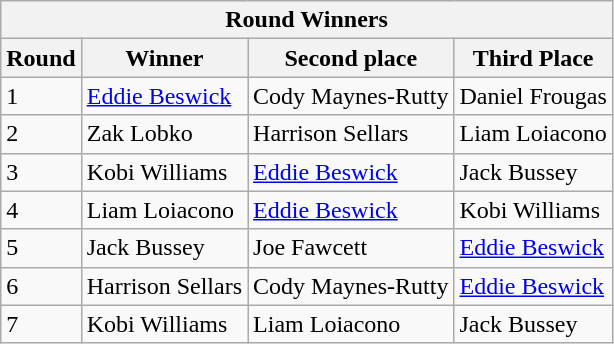<table class="wikitable">
<tr>
<th colspan="4">Round Winners</th>
</tr>
<tr>
<th>Round</th>
<th>Winner</th>
<th>Second place</th>
<th>Third Place</th>
</tr>
<tr>
<td>1</td>
<td><a href='#'>Eddie Beswick</a></td>
<td>Cody Maynes-Rutty</td>
<td>Daniel Frougas</td>
</tr>
<tr>
<td>2</td>
<td>Zak Lobko</td>
<td>Harrison Sellars</td>
<td>Liam Loiacono</td>
</tr>
<tr>
<td>3</td>
<td>Kobi Williams</td>
<td><a href='#'>Eddie Beswick</a></td>
<td>Jack Bussey</td>
</tr>
<tr>
<td>4</td>
<td>Liam Loiacono</td>
<td><a href='#'>Eddie Beswick</a></td>
<td>Kobi Williams</td>
</tr>
<tr>
<td>5</td>
<td>Jack Bussey</td>
<td>Joe Fawcett</td>
<td><a href='#'>Eddie Beswick</a></td>
</tr>
<tr>
<td>6</td>
<td>Harrison Sellars</td>
<td>Cody Maynes-Rutty</td>
<td><a href='#'>Eddie Beswick</a></td>
</tr>
<tr>
<td>7</td>
<td>Kobi Williams</td>
<td>Liam Loiacono</td>
<td>Jack Bussey</td>
</tr>
</table>
